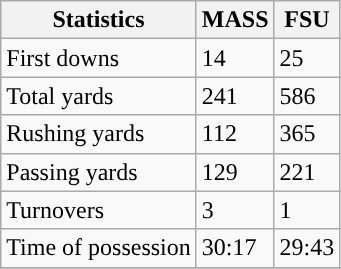<table class="wikitable">
<tr>
<th>Statistics</th>
<th>MASS</th>
<th>FSU</th>
</tr>
<tr>
<td>First downs</td>
<td>14</td>
<td>25</td>
</tr>
<tr>
<td>Total yards</td>
<td>241</td>
<td>586</td>
</tr>
<tr>
<td>Rushing yards</td>
<td>112</td>
<td>365</td>
</tr>
<tr>
<td>Passing yards</td>
<td>129</td>
<td>221</td>
</tr>
<tr>
<td>Turnovers</td>
<td>3</td>
<td>1</td>
</tr>
<tr>
<td>Time of possession</td>
<td>30:17</td>
<td>29:43</td>
</tr>
<tr>
</tr>
</table>
